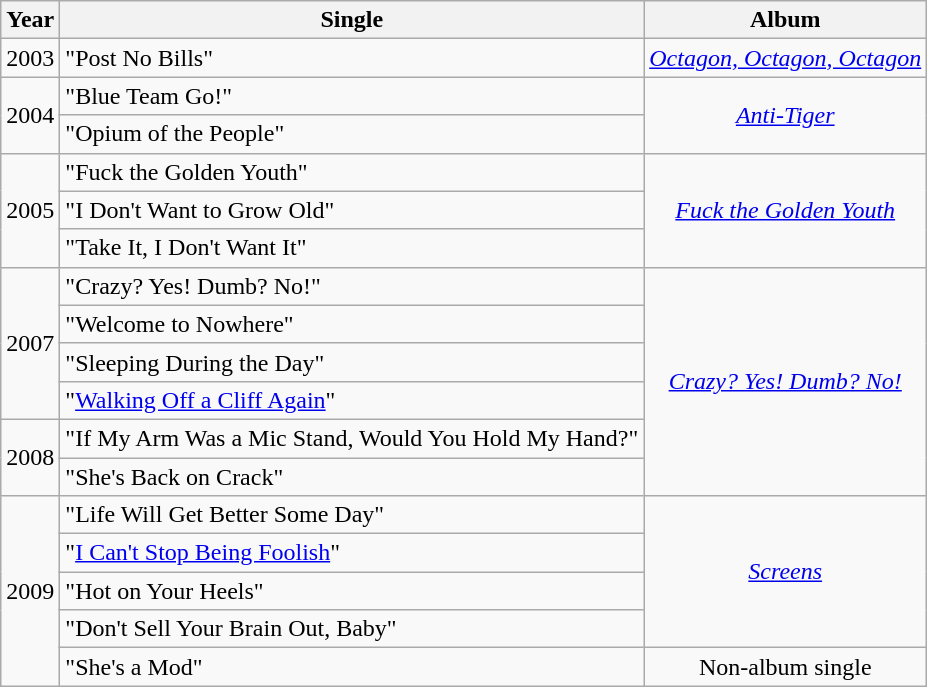<table class="wikitable" style="text-align:center;">
<tr>
<th>Year</th>
<th>Single</th>
<th>Album</th>
</tr>
<tr>
<td>2003</td>
<td align="left">"Post No Bills"</td>
<td><em><a href='#'>Octagon, Octagon, Octagon</a></em></td>
</tr>
<tr>
<td rowspan="2">2004</td>
<td align="left">"Blue Team Go!"</td>
<td rowspan="2"><em><a href='#'>Anti-Tiger</a></em></td>
</tr>
<tr>
<td align="left">"Opium of the People"</td>
</tr>
<tr>
<td rowspan="3">2005</td>
<td align="left">"Fuck the Golden Youth"</td>
<td rowspan="3"><em><a href='#'>Fuck the Golden Youth</a></em></td>
</tr>
<tr>
<td align="left">"I Don't Want to Grow Old"</td>
</tr>
<tr>
<td align="left">"Take It, I Don't Want It"</td>
</tr>
<tr>
<td rowspan="4">2007</td>
<td align="left">"Crazy? Yes! Dumb? No!"</td>
<td rowspan="6"><em><a href='#'>Crazy? Yes! Dumb? No!</a></em></td>
</tr>
<tr>
<td align="left">"Welcome to Nowhere"</td>
</tr>
<tr>
<td align="left">"Sleeping During the Day"</td>
</tr>
<tr>
<td align="left">"<a href='#'>Walking Off a Cliff Again</a>"</td>
</tr>
<tr>
<td rowspan="2">2008</td>
<td align="left">"If My Arm Was a Mic Stand, Would You Hold My Hand?"</td>
</tr>
<tr>
<td align="left">"She's Back on Crack"</td>
</tr>
<tr>
<td rowspan="5">2009</td>
<td align="left">"Life Will Get Better Some Day"</td>
<td rowspan="4"><em><a href='#'>Screens</a></em></td>
</tr>
<tr>
<td align="left">"<a href='#'>I Can't Stop Being Foolish</a>"</td>
</tr>
<tr>
<td align="left">"Hot on Your Heels"</td>
</tr>
<tr>
<td align="left">"Don't Sell Your Brain Out, Baby"</td>
</tr>
<tr>
<td align="left">"She's a Mod"</td>
<td>Non-album single</td>
</tr>
</table>
